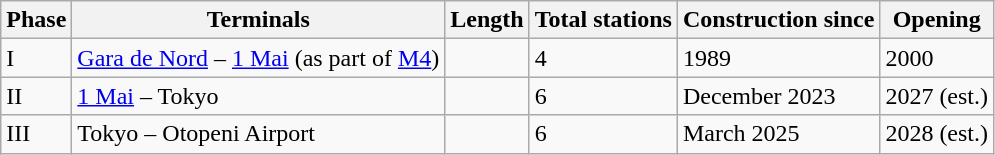<table class="wikitable">
<tr>
<th>Phase</th>
<th>Terminals</th>
<th>Length</th>
<th>Total stations</th>
<th>Construction since</th>
<th>Opening</th>
</tr>
<tr>
<td>I</td>
<td><a href='#'>Gara de Nord</a> – <a href='#'>1 Mai</a> (as part of <a href='#'>M4</a>)</td>
<td></td>
<td>4</td>
<td>1989</td>
<td>2000</td>
</tr>
<tr>
<td>II</td>
<td><a href='#'>1 Mai</a> – Tokyo</td>
<td></td>
<td>6</td>
<td>December 2023</td>
<td>2027 (est.)</td>
</tr>
<tr>
<td>III</td>
<td>Tokyo – Otopeni Airport</td>
<td></td>
<td>6</td>
<td>March 2025</td>
<td>2028 (est.)</td>
</tr>
</table>
